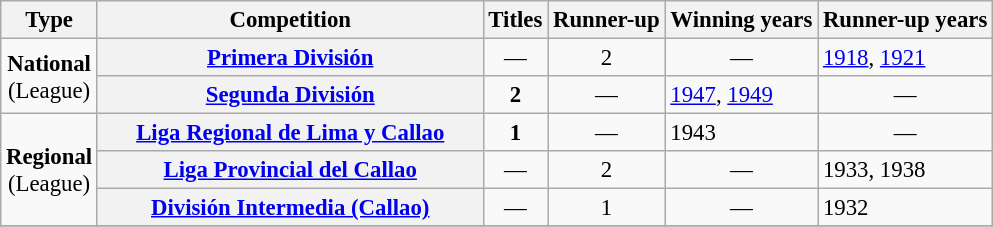<table class="wikitable plainrowheaders" style="font-size:95%; text-align:center;">
<tr>
<th>Type</th>
<th width=250px>Competition</th>
<th>Titles</th>
<th>Runner-up</th>
<th>Winning years</th>
<th>Runner-up years</th>
</tr>
<tr>
<td rowspan=2><strong>National</strong><br>(League)</td>
<th scope=col><a href='#'>Primera División</a></th>
<td style="text-align:center;">—</td>
<td>2</td>
<td style="text-align:center;">—</td>
<td align="left"><a href='#'>1918</a>, <a href='#'>1921</a></td>
</tr>
<tr>
<th scope=col><a href='#'>Segunda División</a></th>
<td><strong>2</strong></td>
<td style="text-align:center;">—</td>
<td align="left"><a href='#'>1947</a>, <a href='#'>1949</a></td>
<td style="text-align:center;">—</td>
</tr>
<tr>
<td rowspan=3><strong>Regional</strong><br>(League)</td>
<th scope=col><a href='#'>Liga Regional de Lima y Callao</a></th>
<td><strong>1</strong></td>
<td style="text-align:center;">—</td>
<td align="left">1943</td>
<td style="text-align:center;">—</td>
</tr>
<tr>
<th scope=col><a href='#'>Liga Provincial del Callao</a></th>
<td style="text-align:center;">—</td>
<td>2</td>
<td style="text-align:center;">—</td>
<td align="left">1933, 1938</td>
</tr>
<tr>
<th scope=col><a href='#'>División Intermedia (Callao)</a></th>
<td style="text-align:center;">—</td>
<td>1</td>
<td style="text-align:center;">—</td>
<td align="left">1932</td>
</tr>
<tr>
</tr>
</table>
